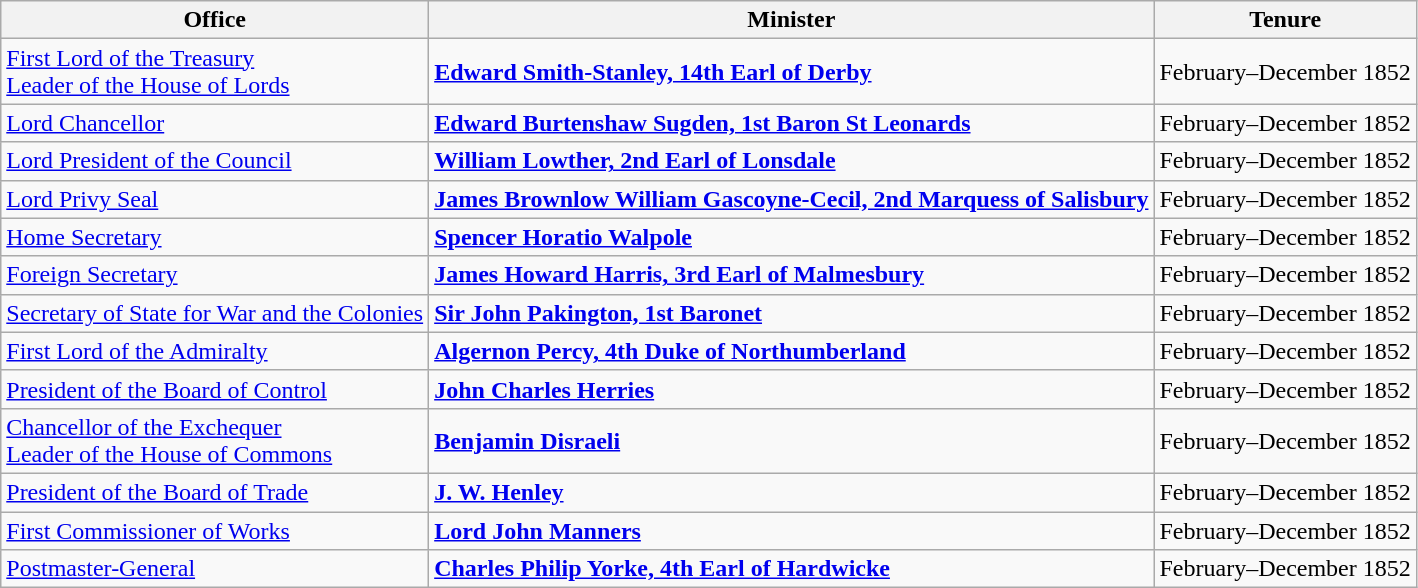<table class="wikitable sortable sticky-header-multi">
<tr>
<th>Office</th>
<th>Minister</th>
<th>Tenure</th>
</tr>
<tr>
<td><a href='#'>First Lord of the Treasury</a><br><a href='#'>Leader of the House of Lords</a></td>
<td><strong><a href='#'>Edward Smith-Stanley, 14th Earl of Derby</a></strong></td>
<td>February–December 1852</td>
</tr>
<tr>
<td><a href='#'>Lord Chancellor</a></td>
<td><strong><a href='#'>Edward Burtenshaw Sugden, 1st Baron St Leonards</a></strong></td>
<td>February–December 1852</td>
</tr>
<tr>
<td><a href='#'>Lord President of the Council</a></td>
<td><strong><a href='#'>William Lowther, 2nd Earl of Lonsdale</a></strong></td>
<td>February–December 1852</td>
</tr>
<tr>
<td><a href='#'>Lord Privy Seal</a></td>
<td><strong><a href='#'>James Brownlow William Gascoyne-Cecil, 2nd Marquess of Salisbury</a></strong></td>
<td>February–December 1852</td>
</tr>
<tr>
<td><a href='#'>Home Secretary</a></td>
<td><strong><a href='#'>Spencer Horatio Walpole</a></strong></td>
<td>February–December 1852</td>
</tr>
<tr>
<td><a href='#'>Foreign Secretary</a></td>
<td><strong><a href='#'>James Howard Harris, 3rd Earl of Malmesbury</a></strong></td>
<td>February–December 1852</td>
</tr>
<tr>
<td><a href='#'>Secretary of State for War and the Colonies</a></td>
<td><strong><a href='#'>Sir John Pakington, 1st Baronet</a></strong></td>
<td>February–December 1852</td>
</tr>
<tr>
<td><a href='#'>First Lord of the Admiralty</a></td>
<td><strong><a href='#'>Algernon Percy, 4th Duke of Northumberland</a></strong></td>
<td>February–December 1852</td>
</tr>
<tr>
<td><a href='#'>President of the Board of Control</a></td>
<td><strong><a href='#'>John Charles Herries</a></strong></td>
<td>February–December 1852</td>
</tr>
<tr>
<td><a href='#'>Chancellor of the Exchequer</a><br><a href='#'>Leader of the House of Commons</a></td>
<td><strong><a href='#'>Benjamin Disraeli</a></strong></td>
<td>February–December 1852</td>
</tr>
<tr>
<td><a href='#'>President of the Board of Trade</a></td>
<td><strong><a href='#'>J. W. Henley</a></strong></td>
<td>February–December 1852</td>
</tr>
<tr>
<td><a href='#'>First Commissioner of Works</a></td>
<td><strong><a href='#'>Lord John Manners</a></strong></td>
<td>February–December 1852</td>
</tr>
<tr>
<td><a href='#'>Postmaster-General</a></td>
<td><strong><a href='#'>Charles Philip Yorke, 4th Earl of Hardwicke</a></strong></td>
<td>February–December 1852</td>
</tr>
</table>
